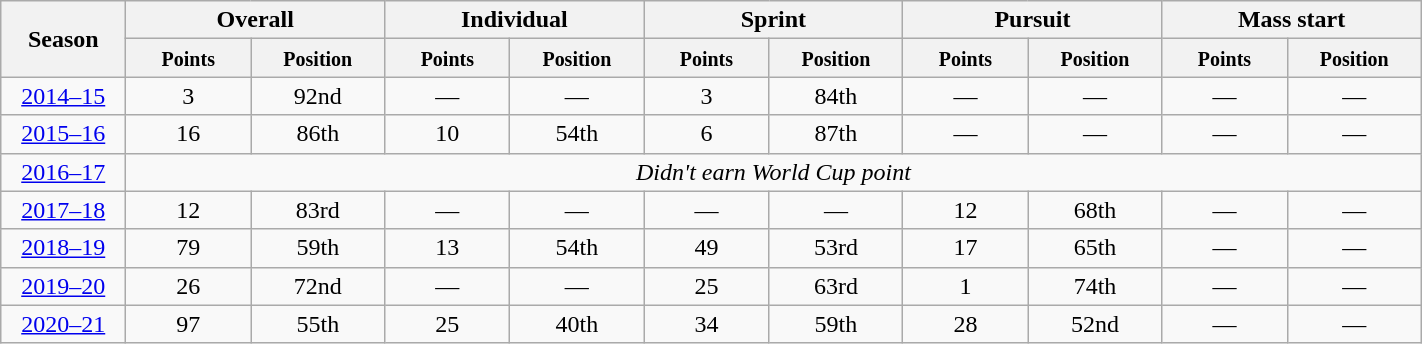<table class="wikitable" style="text-align:center;" width="75%">
<tr class="hintergrundfarbe5">
<th rowspan="2" style="width:4%;">Season</th>
<th colspan="2">Overall</th>
<th colspan="2">Individual</th>
<th colspan="2">Sprint</th>
<th colspan="2">Pursuit</th>
<th colspan="2">Mass start</th>
</tr>
<tr class="hintergrundfarbe5">
<th style="width:5%;"><small>Points</small></th>
<th style="width:5%;"><small>Position</small></th>
<th style="width:5%;"><small>Points</small></th>
<th style="width:5%;"><small>Position</small></th>
<th style="width:5%;"><small>Points</small></th>
<th style="width:5%;"><small>Position</small></th>
<th style="width:5%;"><small>Points</small></th>
<th style="width:5%;"><small>Position</small></th>
<th style="width:5%;"><small>Points</small></th>
<th style="width:5%;"><small>Position</small></th>
</tr>
<tr>
<td><a href='#'>2014–15</a></td>
<td>3</td>
<td>92nd</td>
<td>—</td>
<td>—</td>
<td>3</td>
<td>84th</td>
<td>—</td>
<td>—</td>
<td>—</td>
<td>—</td>
</tr>
<tr>
<td><a href='#'>2015–16</a></td>
<td>16</td>
<td>86th</td>
<td>10</td>
<td>54th</td>
<td>6</td>
<td>87th</td>
<td>—</td>
<td>—</td>
<td>—</td>
<td>—</td>
</tr>
<tr>
<td><a href='#'>2016–17</a></td>
<td colspan=10 align=center><em>Didn't earn World Cup point</em></td>
</tr>
<tr>
<td><a href='#'>2017–18</a></td>
<td>12</td>
<td>83rd</td>
<td>—</td>
<td>—</td>
<td>—</td>
<td>—</td>
<td>12</td>
<td>68th</td>
<td>—</td>
<td>—</td>
</tr>
<tr>
<td><a href='#'>2018–19</a></td>
<td>79</td>
<td>59th</td>
<td>13</td>
<td>54th</td>
<td>49</td>
<td>53rd</td>
<td>17</td>
<td>65th</td>
<td>—</td>
<td>—</td>
</tr>
<tr>
<td><a href='#'>2019–20</a></td>
<td>26</td>
<td>72nd</td>
<td>—</td>
<td>—</td>
<td>25</td>
<td>63rd</td>
<td>1</td>
<td>74th</td>
<td>—</td>
<td>—</td>
</tr>
<tr>
<td><a href='#'>2020–21</a></td>
<td>97</td>
<td>55th</td>
<td>25</td>
<td>40th</td>
<td>34</td>
<td>59th</td>
<td>28</td>
<td>52nd</td>
<td>—</td>
<td>—</td>
</tr>
</table>
